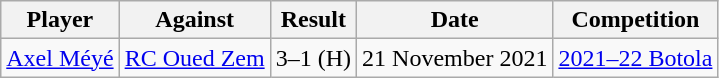<table class="wikitable sortable">
<tr>
<th>Player</th>
<th>Against</th>
<th>Result</th>
<th>Date</th>
<th>Competition</th>
</tr>
<tr>
<td> <a href='#'>Axel Méyé</a></td>
<td><a href='#'>RC Oued Zem</a></td>
<td align=center>3–1 (H)</td>
<td>21 November 2021</td>
<td align=center><a href='#'>2021–22 Botola</a></td>
</tr>
</table>
